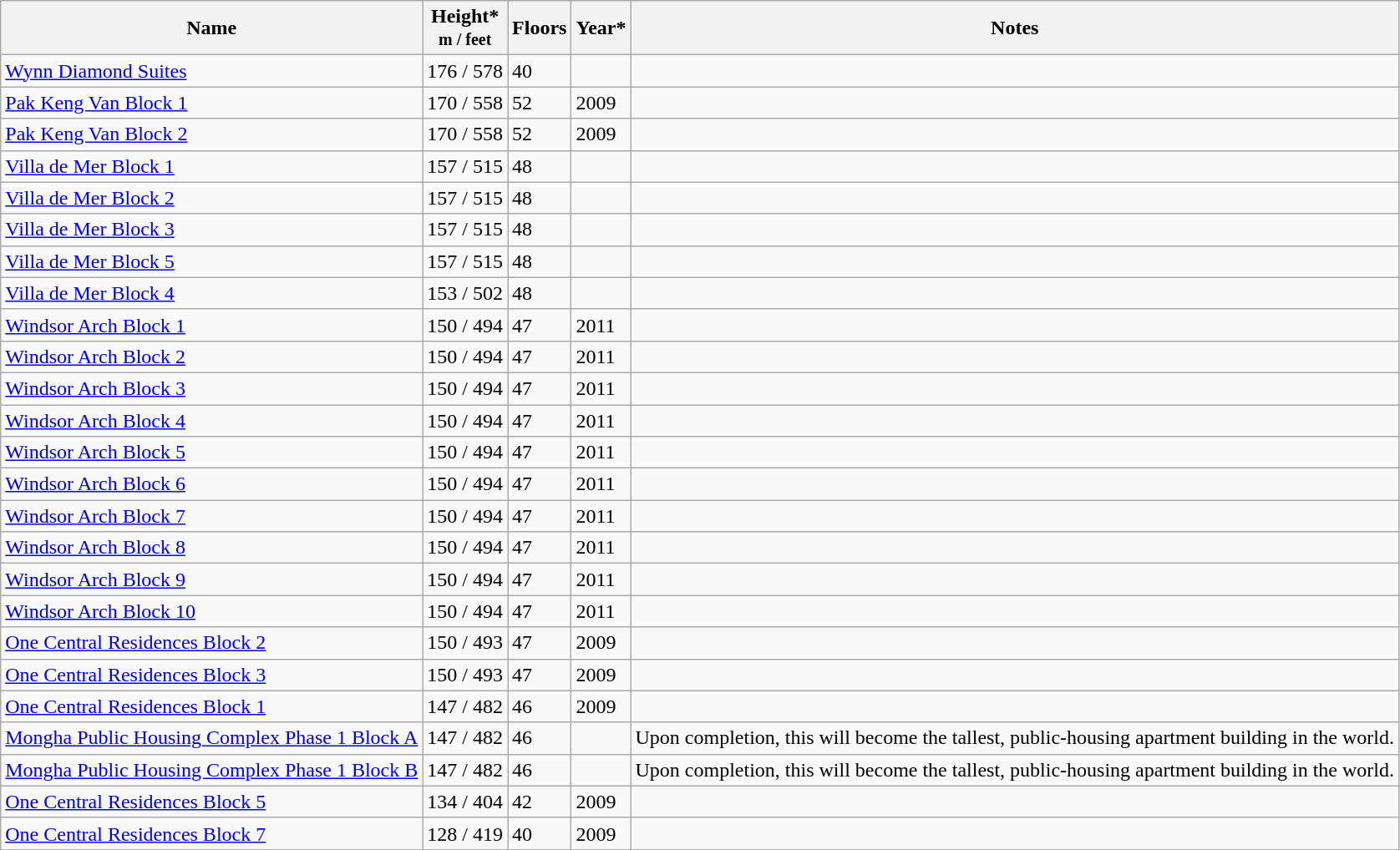<table class="wikitable sortable">
<tr>
<th>Name</th>
<th>Height*<br><small>m / feet</small></th>
<th>Floors</th>
<th>Year*</th>
<th class="unsortable">Notes</th>
</tr>
<tr>
<td><a href='#'>Wynn Diamond Suites</a></td>
<td>176 / 578</td>
<td>40</td>
<td></td>
<td></td>
</tr>
<tr>
<td><a href='#'>Pak Keng Van Block 1</a></td>
<td>170 / 558</td>
<td>52</td>
<td>2009</td>
<td></td>
</tr>
<tr>
<td><a href='#'>Pak Keng Van Block 2</a></td>
<td>170 / 558</td>
<td>52</td>
<td>2009</td>
<td></td>
</tr>
<tr>
<td><a href='#'>Villa de Mer Block 1</a></td>
<td>157 / 515</td>
<td>48</td>
<td></td>
<td></td>
</tr>
<tr>
<td><a href='#'>Villa de Mer Block 2</a></td>
<td>157 / 515</td>
<td>48</td>
<td></td>
<td></td>
</tr>
<tr>
<td><a href='#'>Villa de Mer Block 3</a></td>
<td>157 / 515</td>
<td>48</td>
<td></td>
<td></td>
</tr>
<tr>
<td><a href='#'>Villa de Mer Block 5</a></td>
<td>157 / 515</td>
<td>48</td>
<td></td>
<td></td>
</tr>
<tr>
<td><a href='#'>Villa de Mer Block 4</a></td>
<td>153 / 502</td>
<td>48</td>
<td></td>
<td></td>
</tr>
<tr>
<td><a href='#'>Windsor Arch Block 1</a></td>
<td>150 / 494</td>
<td>47</td>
<td>2011</td>
<td></td>
</tr>
<tr>
<td><a href='#'>Windsor Arch Block 2</a></td>
<td>150 / 494</td>
<td>47</td>
<td>2011</td>
<td></td>
</tr>
<tr>
<td><a href='#'>Windsor Arch Block 3</a></td>
<td>150 / 494</td>
<td>47</td>
<td>2011</td>
<td></td>
</tr>
<tr>
<td><a href='#'>Windsor Arch Block 4</a></td>
<td>150 / 494</td>
<td>47</td>
<td>2011</td>
<td></td>
</tr>
<tr>
<td><a href='#'>Windsor Arch Block 5</a></td>
<td>150 / 494</td>
<td>47</td>
<td>2011</td>
<td></td>
</tr>
<tr>
<td><a href='#'>Windsor Arch Block 6</a></td>
<td>150 / 494</td>
<td>47</td>
<td>2011</td>
<td></td>
</tr>
<tr>
<td><a href='#'>Windsor Arch Block 7</a></td>
<td>150 / 494</td>
<td>47</td>
<td>2011</td>
<td></td>
</tr>
<tr>
<td><a href='#'>Windsor Arch Block 8</a></td>
<td>150 / 494</td>
<td>47</td>
<td>2011</td>
<td></td>
</tr>
<tr>
<td><a href='#'>Windsor Arch Block 9</a></td>
<td>150 / 494</td>
<td>47</td>
<td>2011</td>
<td></td>
</tr>
<tr>
<td><a href='#'>Windsor Arch Block 10</a></td>
<td>150 / 494</td>
<td>47</td>
<td>2011</td>
<td></td>
</tr>
<tr>
<td><a href='#'>One Central Residences Block 2</a></td>
<td>150 / 493</td>
<td>47</td>
<td>2009</td>
<td></td>
</tr>
<tr>
<td><a href='#'>One Central Residences Block 3</a></td>
<td>150 / 493</td>
<td>47</td>
<td>2009</td>
<td></td>
</tr>
<tr>
<td><a href='#'>One Central Residences Block 1</a></td>
<td>147 / 482</td>
<td>46</td>
<td>2009</td>
<td></td>
</tr>
<tr>
<td><a href='#'>Mongha Public Housing Complex Phase 1 Block A</a></td>
<td>147 / 482</td>
<td>46</td>
<td></td>
<td>Upon completion, this will become the tallest, public-housing apartment building in the world.</td>
</tr>
<tr>
<td><a href='#'>Mongha Public Housing Complex Phase 1 Block B</a></td>
<td>147 / 482</td>
<td>46</td>
<td></td>
<td>Upon completion, this will become the tallest, public-housing apartment building in the world.</td>
</tr>
<tr>
<td><a href='#'>One Central Residences Block 5</a></td>
<td>134 / 404</td>
<td>42</td>
<td>2009</td>
<td></td>
</tr>
<tr>
<td><a href='#'>One Central Residences Block 7</a></td>
<td>128 / 419</td>
<td>40</td>
<td>2009</td>
<td></td>
</tr>
<tr>
</tr>
</table>
